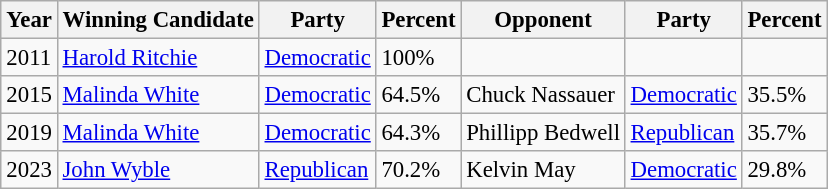<table class="wikitable" style="margin:0.5em auto; font-size:95%;">
<tr>
<th>Year</th>
<th>Winning Candidate</th>
<th>Party</th>
<th>Percent</th>
<th>Opponent</th>
<th>Party</th>
<th>Percent</th>
</tr>
<tr>
<td>2011</td>
<td><a href='#'>Harold Ritchie</a></td>
<td><a href='#'>Democratic</a></td>
<td>100%</td>
<td></td>
<td></td>
<td></td>
</tr>
<tr>
<td>2015</td>
<td><a href='#'>Malinda White</a></td>
<td><a href='#'>Democratic</a></td>
<td>64.5%</td>
<td>Chuck Nassauer</td>
<td><a href='#'>Democratic</a></td>
<td>35.5%</td>
</tr>
<tr>
<td>2019</td>
<td><a href='#'>Malinda White</a></td>
<td><a href='#'>Democratic</a></td>
<td>64.3%</td>
<td>Phillipp Bedwell</td>
<td><a href='#'>Republican</a></td>
<td>35.7%</td>
</tr>
<tr>
<td>2023</td>
<td><a href='#'>John Wyble</a></td>
<td><a href='#'>Republican</a></td>
<td>70.2%</td>
<td>Kelvin May</td>
<td><a href='#'>Democratic</a></td>
<td>29.8%</td>
</tr>
</table>
